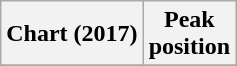<table class="wikitable plainrowheaders">
<tr>
<th>Chart (2017)</th>
<th>Peak<br>position</th>
</tr>
<tr>
</tr>
</table>
